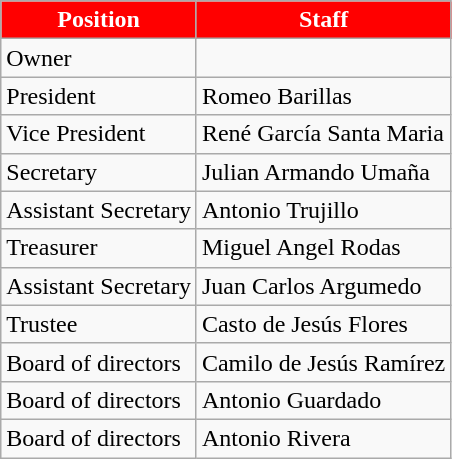<table class="wikitable">
<tr>
<th style="color:White; background:#FF0000;">Position</th>
<th style="color:White; background:#FF0000;">Staff</th>
</tr>
<tr>
<td>Owner</td>
<td></td>
</tr>
<tr>
<td>President</td>
<td> Romeo Barillas</td>
</tr>
<tr>
<td>Vice President</td>
<td> René García Santa Maria</td>
</tr>
<tr>
<td>Secretary</td>
<td> Julian Armando Umaña</td>
</tr>
<tr>
<td>Assistant Secretary</td>
<td> 	Antonio Trujillo</td>
</tr>
<tr>
<td>Treasurer</td>
<td> Miguel Angel Rodas</td>
</tr>
<tr>
<td>Assistant Secretary</td>
<td> Juan Carlos Argumedo</td>
</tr>
<tr>
<td>Trustee</td>
<td> Casto de Jesús Flores</td>
</tr>
<tr>
<td>Board of directors</td>
<td> Camilo de Jesús Ramírez</td>
</tr>
<tr>
<td>Board of directors</td>
<td> Antonio Guardado</td>
</tr>
<tr>
<td>Board of directors</td>
<td> 	Antonio Rivera</td>
</tr>
</table>
